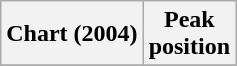<table class="wikitable sortable">
<tr>
<th align="left">Chart (2004)</th>
<th align="center">Peak<br>position</th>
</tr>
<tr>
</tr>
</table>
